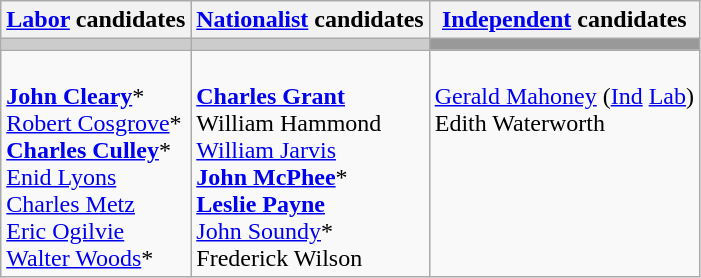<table class="wikitable">
<tr>
<th><a href='#'>Labor</a> candidates</th>
<th><a href='#'>Nationalist</a> candidates</th>
<th><a href='#'>Independent</a> candidates</th>
</tr>
<tr bgcolor="#cccccc">
<td></td>
<td></td>
<td bgcolor="#999999"></td>
</tr>
<tr>
<td><br><strong><a href='#'>John Cleary</a></strong>*<br>
<a href='#'>Robert Cosgrove</a>*<br>
<strong><a href='#'>Charles Culley</a></strong>*<br>
<a href='#'>Enid Lyons</a><br>
<a href='#'>Charles Metz</a><br>
<a href='#'>Eric Ogilvie</a><br>
<a href='#'>Walter Woods</a>*</td>
<td><br><strong><a href='#'>Charles Grant</a></strong><br>
William Hammond<br>
<a href='#'>William Jarvis</a><br>
<strong><a href='#'>John McPhee</a></strong>*<br>
<strong><a href='#'>Leslie Payne</a></strong><br>
<a href='#'>John Soundy</a>*<br>
Frederick Wilson</td>
<td valign=top><br><a href='#'>Gerald Mahoney</a> (<a href='#'>Ind</a> <a href='#'>Lab</a>)<br>
Edith Waterworth</td>
</tr>
</table>
